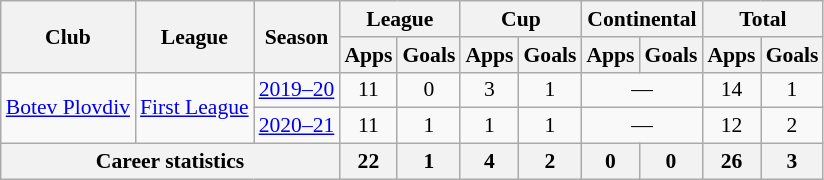<table class="wikitable" style="font-size:90%; text-align: center">
<tr>
<th rowspan=2>Club</th>
<th rowspan=2>League</th>
<th rowspan=2>Season</th>
<th colspan=2>League</th>
<th colspan=2>Cup</th>
<th colspan=2>Continental</th>
<th colspan=2>Total</th>
</tr>
<tr>
<th>Apps</th>
<th>Goals</th>
<th>Apps</th>
<th>Goals</th>
<th>Apps</th>
<th>Goals</th>
<th>Apps</th>
<th>Goals</th>
</tr>
<tr>
<td rowspan=2 valign="center"><a href='#'>Botev Plovdiv</a></td>
<td rowspan="2"><a href='#'>First League</a></td>
<td><a href='#'>2019–20</a></td>
<td>11</td>
<td>0</td>
<td>3</td>
<td>1</td>
<td colspan="2">—</td>
<td>14</td>
<td>1</td>
</tr>
<tr>
<td><a href='#'>2020–21</a></td>
<td>11</td>
<td>1</td>
<td>1</td>
<td>1</td>
<td colspan="2">—</td>
<td>12</td>
<td>2</td>
</tr>
<tr>
<th colspan=3>Career statistics</th>
<th>22</th>
<th>1</th>
<th>4</th>
<th>2</th>
<th>0</th>
<th>0</th>
<th>26</th>
<th>3</th>
</tr>
</table>
